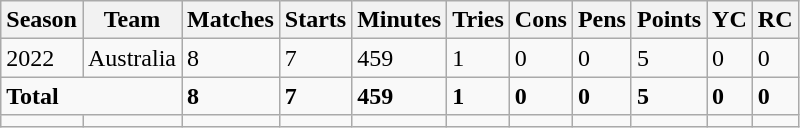<table class="wikitable">
<tr>
<th>Season</th>
<th>Team</th>
<th>Matches</th>
<th>Starts</th>
<th>Minutes</th>
<th>Tries</th>
<th>Cons</th>
<th>Pens</th>
<th>Points</th>
<th>YC</th>
<th>RC</th>
</tr>
<tr>
<td>2022</td>
<td>Australia</td>
<td>8</td>
<td>7</td>
<td>459</td>
<td>1</td>
<td>0</td>
<td>0</td>
<td>5</td>
<td>0</td>
<td>0</td>
</tr>
<tr>
<td colspan="2" rowspan="1"><strong>Total</strong></td>
<td><strong>8</strong></td>
<td><strong>7</strong></td>
<td><strong>459</strong></td>
<td><strong>1</strong></td>
<td><strong>0</strong></td>
<td><strong>0</strong></td>
<td><strong>5</strong></td>
<td><strong>0</strong></td>
<td><strong>0</strong></td>
</tr>
<tr>
<td></td>
<td></td>
<td></td>
<td></td>
<td></td>
<td></td>
<td></td>
<td></td>
<td></td>
<td></td>
<td></td>
</tr>
</table>
